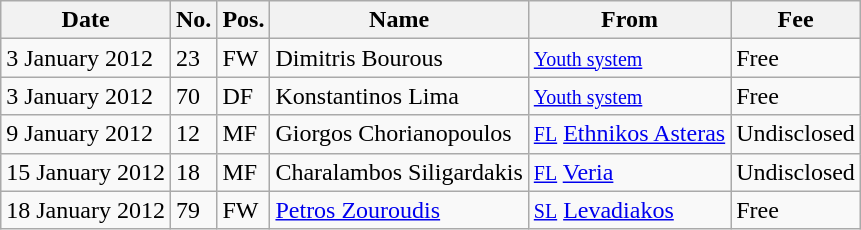<table class="wikitable">
<tr>
<th>Date</th>
<th>No.</th>
<th>Pos.</th>
<th>Name</th>
<th>From</th>
<th>Fee</th>
</tr>
<tr>
<td>3 January 2012</td>
<td>23</td>
<td>FW</td>
<td> Dimitris Bourous</td>
<td><small><a href='#'>Youth system</a></small></td>
<td>Free</td>
</tr>
<tr>
<td>3 January 2012</td>
<td>70</td>
<td>DF</td>
<td> Konstantinos Lima</td>
<td><small><a href='#'>Youth system</a></small></td>
<td>Free</td>
</tr>
<tr>
<td>9 January 2012</td>
<td>12</td>
<td>MF</td>
<td> Giorgos Chorianopoulos</td>
<td> <small><a href='#'>FL</a></small> <a href='#'>Ethnikos Asteras</a></td>
<td>Undisclosed</td>
</tr>
<tr>
<td>15 January 2012</td>
<td>18</td>
<td>MF</td>
<td> Charalambos Siligardakis</td>
<td> <small><a href='#'>FL</a></small> <a href='#'>Veria</a></td>
<td>Undisclosed</td>
</tr>
<tr>
<td>18 January 2012</td>
<td>79</td>
<td>FW</td>
<td> <a href='#'>Petros Zouroudis</a></td>
<td> <small><a href='#'>SL</a></small> <a href='#'>Levadiakos</a></td>
<td>Free</td>
</tr>
</table>
